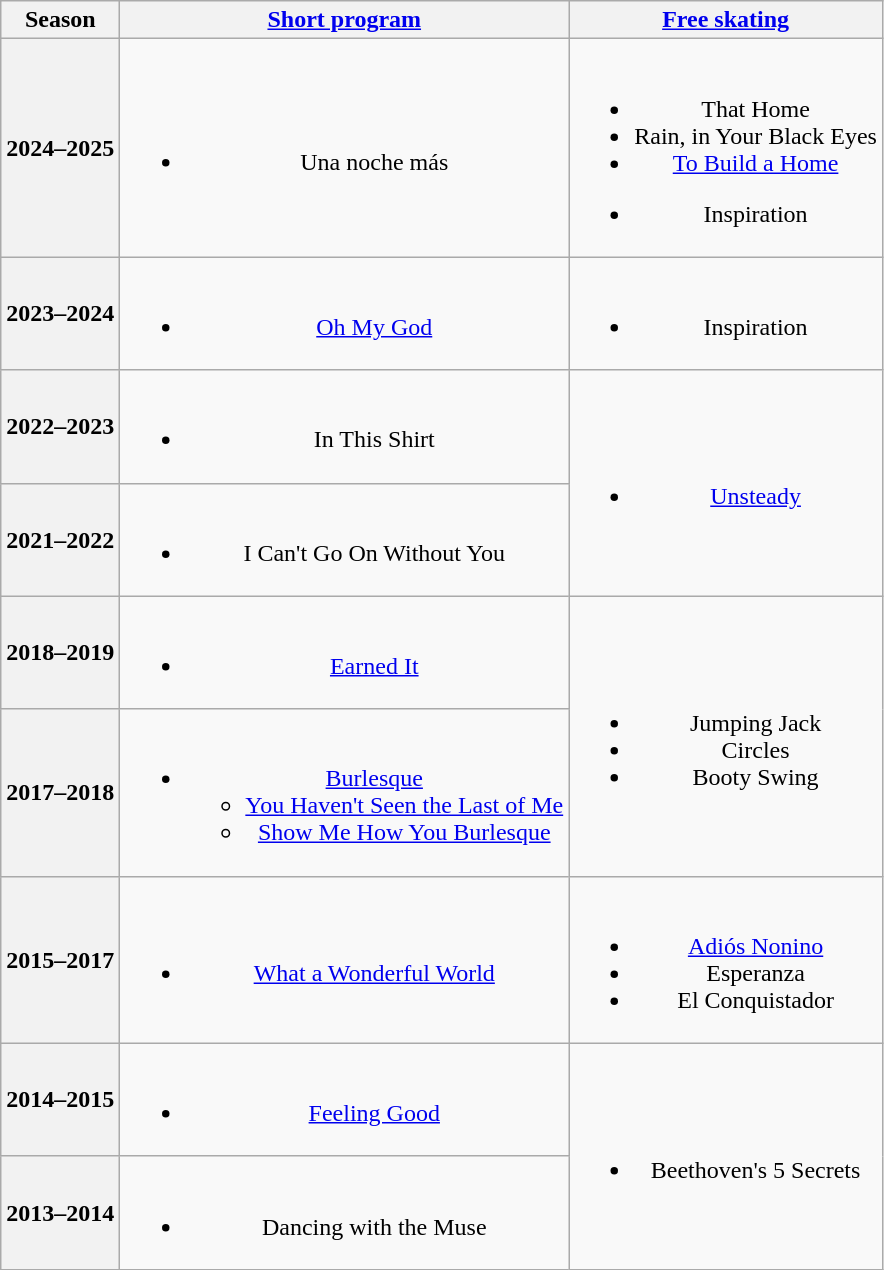<table class=wikitable style=text-align:center>
<tr>
<th>Season</th>
<th><a href='#'>Short program</a></th>
<th><a href='#'>Free skating</a></th>
</tr>
<tr>
<th>2024–2025 <br> </th>
<td><br><ul><li>Una noche más  <br> </li></ul></td>
<td><br><ul><li>That Home <br> </li><li>Rain, in Your Black Eyes <br> </li><li><a href='#'>To Build a Home</a> <br> </li></ul><ul><li>Inspiration <br> </li></ul></td>
</tr>
<tr>
<th>2023–2024 <br> </th>
<td><br><ul><li><a href='#'>Oh My God</a> <br> </li></ul></td>
<td><br><ul><li>Inspiration <br> </li></ul></td>
</tr>
<tr>
<th>2022–2023 <br> </th>
<td><br><ul><li>In This Shirt <br> </li></ul></td>
<td rowspan=2><br><ul><li><a href='#'>Unsteady</a> <br></li></ul></td>
</tr>
<tr>
<th>2021–2022 <br> </th>
<td><br><ul><li>I Can't Go On Without You <br> </li></ul></td>
</tr>
<tr>
<th>2018–2019 <br> </th>
<td><br><ul><li><a href='#'>Earned It</a> <br></li></ul></td>
<td rowspan=2><br><ul><li>Jumping Jack <br></li><li>Circles <br></li><li>Booty Swing <br></li></ul></td>
</tr>
<tr>
<th>2017–2018 <br> </th>
<td><br><ul><li><a href='#'>Burlesque</a><ul><li><a href='#'>You Haven't Seen the Last of Me</a> <br></li><li><a href='#'>Show Me How You Burlesque</a> <br></li></ul></li></ul></td>
</tr>
<tr>
<th>2015–2017 <br> </th>
<td><br><ul><li><a href='#'>What a Wonderful World</a> <br></li></ul></td>
<td><br><ul><li><a href='#'>Adiós Nonino</a> <br></li><li>Esperanza <br></li><li>El Conquistador <br></li></ul></td>
</tr>
<tr>
<th>2014–2015 <br> </th>
<td><br><ul><li><a href='#'>Feeling Good</a> <br></li></ul></td>
<td rowspan=2><br><ul><li>Beethoven's 5 Secrets <br></li></ul></td>
</tr>
<tr>
<th>2013–2014 <br> </th>
<td><br><ul><li>Dancing with the Muse <br></li></ul></td>
</tr>
</table>
